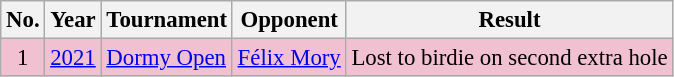<table class="wikitable" style="font-size:95%;">
<tr>
<th>No.</th>
<th>Year</th>
<th>Tournament</th>
<th>Opponent</th>
<th>Result</th>
</tr>
<tr style="background:#F2C1D1;">
<td align=center>1</td>
<td><a href='#'>2021</a></td>
<td><a href='#'>Dormy Open</a></td>
<td> <a href='#'>Félix Mory</a></td>
<td>Lost to birdie on second extra hole</td>
</tr>
</table>
